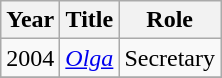<table class="wikitable">
<tr>
<th>Year</th>
<th>Title</th>
<th>Role</th>
</tr>
<tr>
<td>2004</td>
<td><em><a href='#'>Olga</a></em></td>
<td>Secretary</td>
</tr>
<tr>
</tr>
</table>
